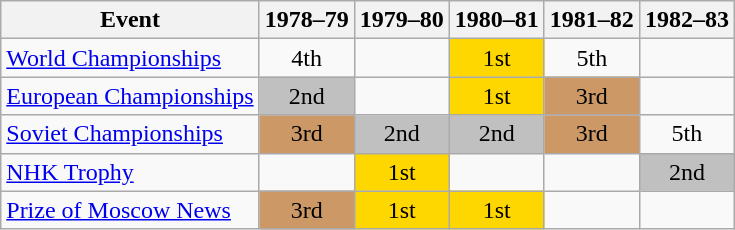<table class="wikitable" style="text-align:center">
<tr>
<th>Event</th>
<th>1978–79</th>
<th>1979–80</th>
<th>1980–81</th>
<th>1981–82</th>
<th>1982–83</th>
</tr>
<tr>
<td align=left><a href='#'>World Championships</a></td>
<td>4th</td>
<td></td>
<td bgcolor=gold>1st</td>
<td>5th</td>
<td></td>
</tr>
<tr>
<td align=left><a href='#'>European Championships</a></td>
<td bgcolor=silver>2nd</td>
<td></td>
<td bgcolor=gold>1st</td>
<td bgcolor=cc9966>3rd</td>
<td></td>
</tr>
<tr>
<td align=left><a href='#'>Soviet Championships</a></td>
<td bgcolor=cc9966>3rd</td>
<td bgcolor=silver>2nd</td>
<td bgcolor=silver>2nd</td>
<td bgcolor=cc9966>3rd</td>
<td>5th</td>
</tr>
<tr>
<td align=left><a href='#'>NHK Trophy</a></td>
<td></td>
<td bgcolor=gold>1st</td>
<td></td>
<td></td>
<td bgcolor=silver>2nd</td>
</tr>
<tr>
<td align=left><a href='#'>Prize of Moscow News</a></td>
<td bgcolor=cc9966>3rd</td>
<td bgcolor=gold>1st</td>
<td bgcolor=gold>1st</td>
<td></td>
<td></td>
</tr>
</table>
